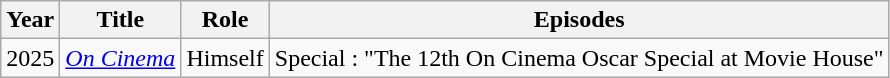<table class="wikitable">
<tr>
<th>Year</th>
<th>Title</th>
<th>Role</th>
<th>Episodes</th>
</tr>
<tr>
<td>2025</td>
<td><em><a href='#'>On Cinema</a></em></td>
<td>Himself</td>
<td>Special : "The 12th On Cinema Oscar Special at Movie House"</td>
</tr>
</table>
